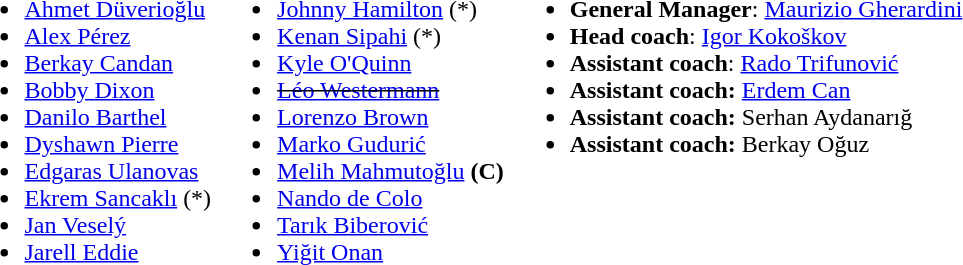<table>
<tr valign="top">
<td><br><ul><li>  <a href='#'>Ahmet Düverioğlu</a></li><li> <a href='#'>Alex Pérez</a></li><li> <a href='#'>Berkay Candan</a></li><li>  <a href='#'>Bobby Dixon</a></li><li> <a href='#'>Danilo Barthel</a></li><li> <a href='#'>Dyshawn Pierre</a></li><li> <a href='#'>Edgaras Ulanovas</a></li><li> <a href='#'>Ekrem Sancaklı</a> (*)</li><li> <a href='#'>Jan Veselý</a></li><li> <a href='#'>Jarell Eddie</a></li></ul></td>
<td><br><ul><li> <a href='#'>Johnny Hamilton</a> (*)</li><li>  <a href='#'>Kenan Sipahi</a> (*)</li><li> <a href='#'>Kyle O'Quinn</a></li><li> <s><a href='#'>Léo Westermann</a></s></li><li> <a href='#'>Lorenzo Brown</a></li><li> <a href='#'>Marko Gudurić</a></li><li> <a href='#'>Melih Mahmutoğlu</a> <strong>(C)</strong></li><li> <a href='#'>Nando de Colo</a></li><li>  <a href='#'>Tarık Biberović</a></li><li> <a href='#'>Yiğit Onan</a></li></ul></td>
<td><br><ul><li><strong>General Manager</strong>:  <a href='#'>Maurizio Gherardini</a></li><li><strong>Head coach</strong>:  <a href='#'>Igor Kokoškov</a></li><li><strong>Assistant coach</strong>:  <a href='#'>Rado Trifunović</a></li><li><strong>Assistant coach:</strong>  <a href='#'>Erdem Can</a></li><li><strong>Assistant coach:</strong>  Serhan Aydanarığ</li><li><strong>Assistant coach:</strong>  Berkay Oğuz</li></ul></td>
</tr>
</table>
